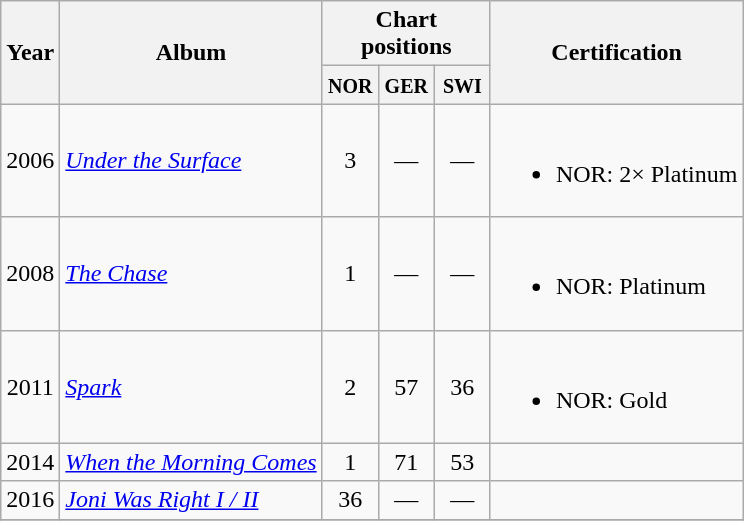<table class="wikitable">
<tr>
<th rowspan="2">Year</th>
<th rowspan="2">Album</th>
<th colspan="3">Chart positions</th>
<th rowspan="2">Certification</th>
</tr>
<tr>
<th width="30"><small>NOR</small></th>
<th width="30"><small>GER</small></th>
<th width="30"><small>SWI</small></th>
</tr>
<tr>
<td align="center">2006</td>
<td><em><a href='#'>Under the Surface</a></em></td>
<td align="center">3</td>
<td align="center">—</td>
<td align="center">—</td>
<td><br><ul><li>NOR: 2× Platinum</li></ul></td>
</tr>
<tr>
<td align="center">2008</td>
<td><em><a href='#'>The Chase</a></em></td>
<td align="center">1</td>
<td align="center">—</td>
<td align="center">—</td>
<td><br><ul><li>NOR: Platinum</li></ul></td>
</tr>
<tr>
<td align="center">2011</td>
<td><em><a href='#'>Spark</a></em></td>
<td align="center">2</td>
<td align="center">57</td>
<td align="center">36</td>
<td><br><ul><li>NOR: Gold</li></ul></td>
</tr>
<tr>
<td align="center">2014</td>
<td><em><a href='#'>When the Morning Comes</a></em></td>
<td align="center">1</td>
<td align="center">71</td>
<td align="center">53</td>
<td></td>
</tr>
<tr>
<td align="center">2016</td>
<td><em><a href='#'>Joni Was Right I / II</a></em></td>
<td align="center">36</td>
<td align="center">—</td>
<td align="center">—</td>
<td></td>
</tr>
<tr>
</tr>
</table>
